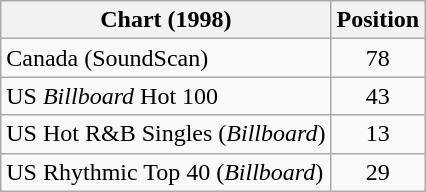<table class="wikitable sortable">
<tr>
<th>Chart (1998)</th>
<th>Position</th>
</tr>
<tr>
<td>Canada (SoundScan)</td>
<td align="center">78</td>
</tr>
<tr>
<td>US <em>Billboard</em> Hot 100</td>
<td align="center">43</td>
</tr>
<tr>
<td>US Hot R&B Singles (<em>Billboard</em>)</td>
<td align="center">13</td>
</tr>
<tr>
<td>US Rhythmic Top 40 (<em>Billboard</em>)</td>
<td align="center">29</td>
</tr>
</table>
